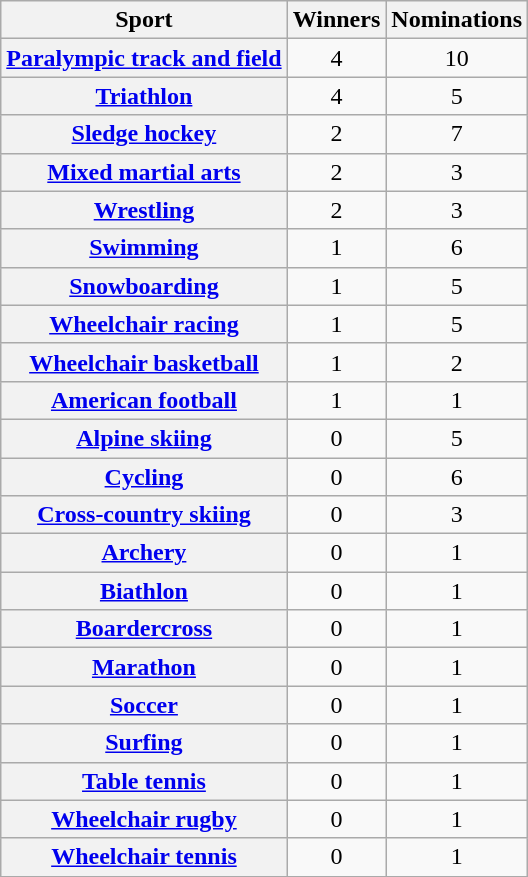<table class="sortable wikitable plainrowheaders" style="text-align:center">
<tr>
<th scope=col>Sport</th>
<th scope=col data-sort-type=number>Winners</th>
<th scope=col data-sort-type=number>Nominations</th>
</tr>
<tr>
<th scope=row><a href='#'>Paralympic track and field</a></th>
<td>4</td>
<td>10</td>
</tr>
<tr>
<th scope=row><a href='#'>Triathlon</a></th>
<td>4</td>
<td>5</td>
</tr>
<tr>
<th scope=row><a href='#'>Sledge hockey</a></th>
<td>2</td>
<td>7</td>
</tr>
<tr>
<th scope=row><a href='#'>Mixed martial arts</a></th>
<td>2</td>
<td>3</td>
</tr>
<tr>
<th scope=row><a href='#'>Wrestling</a></th>
<td>2</td>
<td>3</td>
</tr>
<tr>
<th scope=row><a href='#'>Swimming</a></th>
<td>1</td>
<td>6</td>
</tr>
<tr>
<th scope=row><a href='#'>Snowboarding</a></th>
<td>1</td>
<td>5</td>
</tr>
<tr>
<th scope=row><a href='#'>Wheelchair racing</a></th>
<td>1</td>
<td>5</td>
</tr>
<tr>
<th scope=row><a href='#'>Wheelchair basketball</a></th>
<td>1</td>
<td>2</td>
</tr>
<tr>
<th scope=row><a href='#'>American football</a></th>
<td>1</td>
<td>1</td>
</tr>
<tr>
<th scope=row><a href='#'>Alpine skiing</a></th>
<td>0</td>
<td>5</td>
</tr>
<tr>
<th scope=row><a href='#'>Cycling</a></th>
<td>0</td>
<td>6</td>
</tr>
<tr>
<th scope=row><a href='#'>Cross-country skiing</a></th>
<td>0</td>
<td>3</td>
</tr>
<tr>
<th scope=row><a href='#'>Archery</a></th>
<td>0</td>
<td>1</td>
</tr>
<tr>
<th scope=row><a href='#'>Biathlon</a></th>
<td>0</td>
<td>1</td>
</tr>
<tr>
<th scope=row><a href='#'>Boardercross</a></th>
<td>0</td>
<td>1</td>
</tr>
<tr>
<th scope=row><a href='#'>Marathon</a></th>
<td>0</td>
<td>1</td>
</tr>
<tr>
<th scope=row><a href='#'>Soccer</a></th>
<td>0</td>
<td>1</td>
</tr>
<tr>
<th scope=row><a href='#'>Surfing</a></th>
<td>0</td>
<td>1</td>
</tr>
<tr>
<th scope=row><a href='#'>Table tennis</a></th>
<td>0</td>
<td>1</td>
</tr>
<tr>
<th scope=row><a href='#'>Wheelchair rugby</a></th>
<td>0</td>
<td>1</td>
</tr>
<tr>
<th scope=row><a href='#'>Wheelchair tennis</a></th>
<td>0</td>
<td>1</td>
</tr>
</table>
